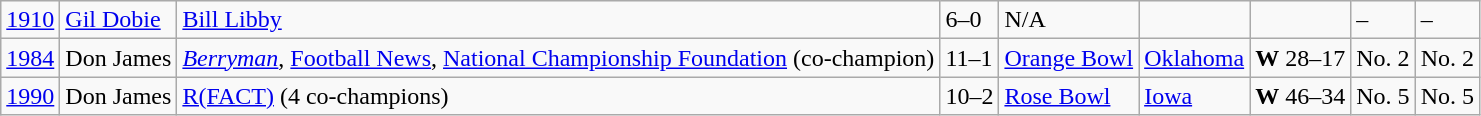<table class="wikitable">
<tr>
<td><a href='#'>1910</a></td>
<td><a href='#'>Gil Dobie</a></td>
<td><a href='#'>Bill Libby</a></td>
<td>6–0</td>
<td>N/A</td>
<td></td>
<td></td>
<td>–</td>
<td>–</td>
</tr>
<tr>
<td><a href='#'>1984</a></td>
<td>Don James</td>
<td><em><a href='#'>Berryman</a></em>, <a href='#'>Football News</a>, <a href='#'>National Championship Foundation</a> (co-champion)</td>
<td>11–1</td>
<td><a href='#'>Orange Bowl</a></td>
<td><a href='#'>Oklahoma</a></td>
<td><strong>W</strong> 28–17</td>
<td>No. 2</td>
<td>No. 2</td>
</tr>
<tr>
<td><a href='#'>1990</a></td>
<td>Don James</td>
<td><a href='#'>R(FACT)</a> (4 co-champions)</td>
<td>10–2</td>
<td><a href='#'>Rose Bowl</a></td>
<td><a href='#'>Iowa</a></td>
<td><strong>W</strong> 46–34</td>
<td>No. 5</td>
<td>No. 5</td>
</tr>
</table>
